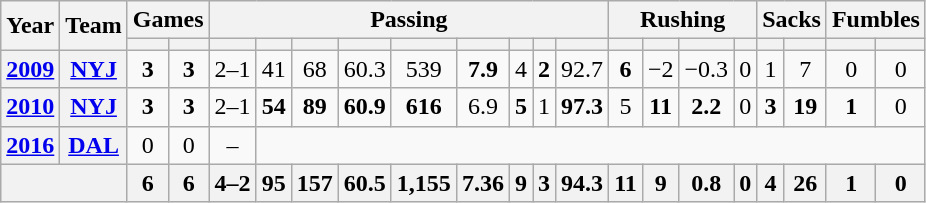<table class="wikitable" style="text-align: center;">
<tr>
<th rowspan="2">Year</th>
<th rowspan="2">Team</th>
<th colspan="2">Games</th>
<th colspan="9">Passing</th>
<th colspan="4">Rushing</th>
<th colspan="2">Sacks</th>
<th colspan="2">Fumbles</th>
</tr>
<tr>
<th></th>
<th></th>
<th></th>
<th></th>
<th></th>
<th></th>
<th></th>
<th></th>
<th></th>
<th></th>
<th></th>
<th></th>
<th></th>
<th></th>
<th></th>
<th></th>
<th></th>
<th></th>
<th></th>
</tr>
<tr>
<th><a href='#'>2009</a></th>
<th><a href='#'>NYJ</a></th>
<td><strong>3</strong></td>
<td><strong>3</strong></td>
<td>2–1</td>
<td>41</td>
<td>68</td>
<td>60.3</td>
<td>539</td>
<td><strong>7.9</strong></td>
<td>4</td>
<td><strong>2</strong></td>
<td>92.7</td>
<td><strong>6</strong></td>
<td>−2</td>
<td>−0.3</td>
<td>0</td>
<td>1</td>
<td>7</td>
<td>0</td>
<td>0</td>
</tr>
<tr>
<th><a href='#'>2010</a></th>
<th><a href='#'>NYJ</a></th>
<td><strong>3</strong></td>
<td><strong>3</strong></td>
<td>2–1</td>
<td><strong>54</strong></td>
<td><strong>89</strong></td>
<td><strong>60.9</strong></td>
<td><strong>616</strong></td>
<td>6.9</td>
<td><strong>5</strong></td>
<td>1</td>
<td><strong>97.3</strong></td>
<td>5</td>
<td><strong>11</strong></td>
<td><strong>2.2</strong></td>
<td>0</td>
<td><strong>3</strong></td>
<td><strong>19</strong></td>
<td><strong>1</strong></td>
<td>0</td>
</tr>
<tr>
<th><a href='#'>2016</a></th>
<th><a href='#'>DAL</a></th>
<td>0</td>
<td>0</td>
<td>–</td>
<td colspan="16"></td>
</tr>
<tr>
<th colspan="2"></th>
<th>6</th>
<th>6</th>
<th>4–2</th>
<th>95</th>
<th>157</th>
<th>60.5</th>
<th>1,155</th>
<th>7.36</th>
<th>9</th>
<th>3</th>
<th>94.3</th>
<th>11</th>
<th>9</th>
<th>0.8</th>
<th>0</th>
<th>4</th>
<th>26</th>
<th>1</th>
<th>0</th>
</tr>
</table>
